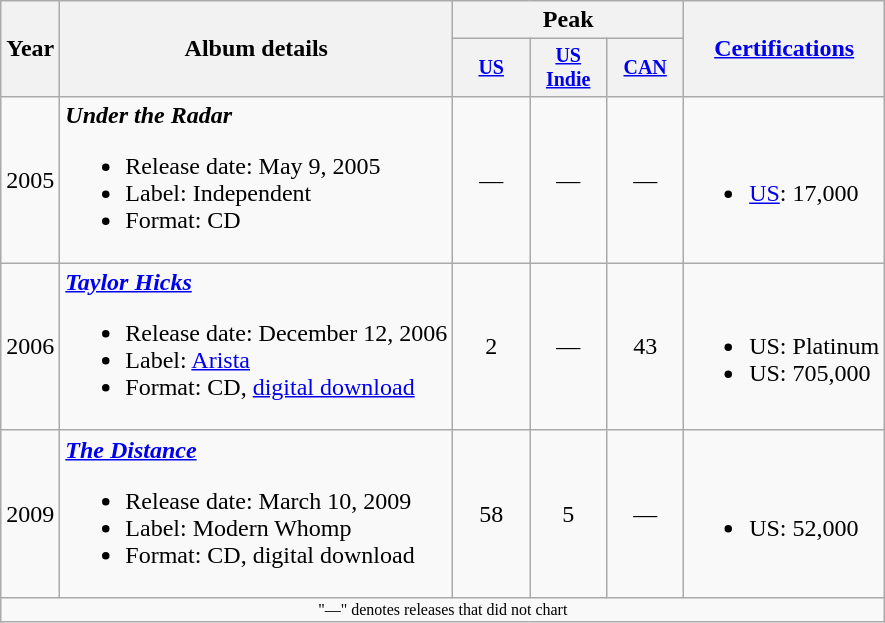<table class="wikitable" style="text-align:center;">
<tr>
<th rowspan="2">Year</th>
<th rowspan="2">Album details</th>
<th colspan="3">Peak</th>
<th rowspan="2"><a href='#'>Certifications</a></th>
</tr>
<tr style="font-size:smaller;">
<th style="width:45px;"><a href='#'>US</a></th>
<th style="width:45px;"><a href='#'>US<br>Indie</a></th>
<th style="width:45px;"><a href='#'>CAN</a></th>
</tr>
<tr>
<td>2005</td>
<td align="left"><strong><em>Under the Radar</em></strong><br><ul><li>Release date: May 9, 2005</li><li>Label: Independent</li><li>Format: CD</li></ul></td>
<td>—</td>
<td>—</td>
<td>—</td>
<td align="left"><br><ul><li><a href='#'>US</a>: 17,000</li></ul></td>
</tr>
<tr>
<td>2006</td>
<td align="left"><strong><em><a href='#'>Taylor Hicks</a></em></strong><br><ul><li>Release date: December 12, 2006</li><li>Label: <a href='#'>Arista</a></li><li>Format: CD, <a href='#'>digital download</a></li></ul></td>
<td>2</td>
<td>—</td>
<td>43</td>
<td align="left"><br><ul><li>US: Platinum</li><li>US: 705,000</li></ul></td>
</tr>
<tr>
<td>2009</td>
<td align="left"><strong><em><a href='#'>The Distance</a></em></strong><br><ul><li>Release date: March 10, 2009</li><li>Label: Modern Whomp</li><li>Format: CD, digital download</li></ul></td>
<td>58</td>
<td>5</td>
<td>—</td>
<td align="left"><br><ul><li>US: 52,000</li></ul></td>
</tr>
<tr>
<td colspan="10" style="font-size:8pt">"—" denotes releases that did not chart</td>
</tr>
</table>
